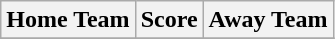<table class="wikitable" style="text-align: center">
<tr>
<th>Home Team</th>
<th>Score</th>
<th>Away Team</th>
</tr>
<tr>
</tr>
</table>
